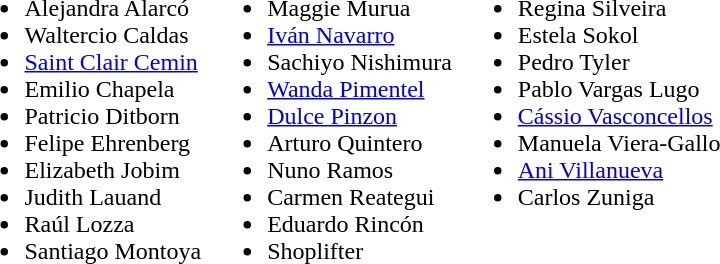<table>
<tr valign=top>
<td><br><ul><li>Alejandra Alarcó</li><li>Waltercio Caldas</li><li><a href='#'>Saint Clair Cemin</a></li><li>Emilio Chapela</li><li>Patricio Ditborn</li><li>Felipe Ehrenberg</li><li>Elizabeth Jobim</li><li>Judith Lauand</li><li>Raúl Lozza</li><li>Santiago Montoya</li></ul></td>
<td><br><ul><li>Maggie Murua</li><li><a href='#'>Iván Navarro</a></li><li>Sachiyo Nishimura</li><li><a href='#'>Wanda Pimentel</a></li><li><a href='#'>Dulce Pinzon</a></li><li>Arturo Quintero</li><li>Nuno Ramos</li><li>Carmen Reategui</li><li>Eduardo Rincón</li><li>Shoplifter</li></ul></td>
<td><br><ul><li>Regina Silveira</li><li>Estela Sokol</li><li>Pedro Tyler</li><li>Pablo Vargas Lugo</li><li><a href='#'>Cássio Vasconcellos</a></li><li>Manuela Viera-Gallo</li><li><a href='#'>Ani Villanueva</a></li><li>Carlos Zuniga</li></ul></td>
</tr>
</table>
